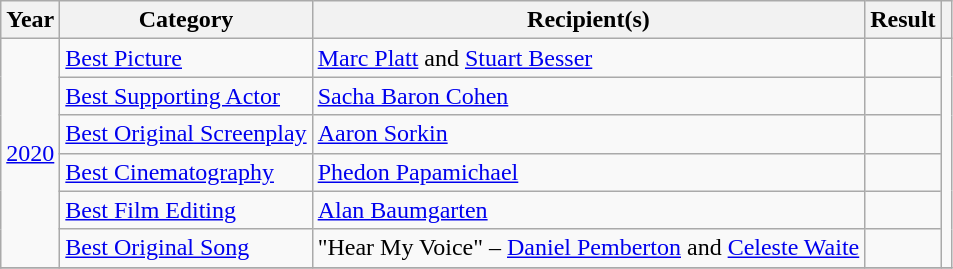<table class="wikitable unsortable plainrowheaders">
<tr>
<th scope="col">Year</th>
<th scope="col">Category</th>
<th scope="col">Recipient(s)</th>
<th scope="col">Result</th>
<th scope="col" class="unsortable"></th>
</tr>
<tr>
<td rowspan="6"><a href='#'>2020</a></td>
<td><a href='#'>Best Picture</a></td>
<td><a href='#'>Marc Platt</a> and <a href='#'>Stuart Besser</a></td>
<td></td>
<td rowspan="6" align="center"></td>
</tr>
<tr>
<td><a href='#'>Best Supporting Actor</a></td>
<td><a href='#'>Sacha Baron Cohen</a></td>
<td></td>
</tr>
<tr>
<td><a href='#'>Best Original Screenplay</a></td>
<td><a href='#'>Aaron Sorkin</a></td>
<td></td>
</tr>
<tr>
<td><a href='#'>Best Cinematography</a></td>
<td><a href='#'>Phedon Papamichael</a></td>
<td></td>
</tr>
<tr>
<td><a href='#'>Best Film Editing</a></td>
<td><a href='#'>Alan Baumgarten</a></td>
<td></td>
</tr>
<tr>
<td><a href='#'>Best Original Song</a></td>
<td>"Hear My Voice" – <a href='#'>Daniel Pemberton</a> and <a href='#'>Celeste Waite</a></td>
<td></td>
</tr>
<tr>
</tr>
</table>
